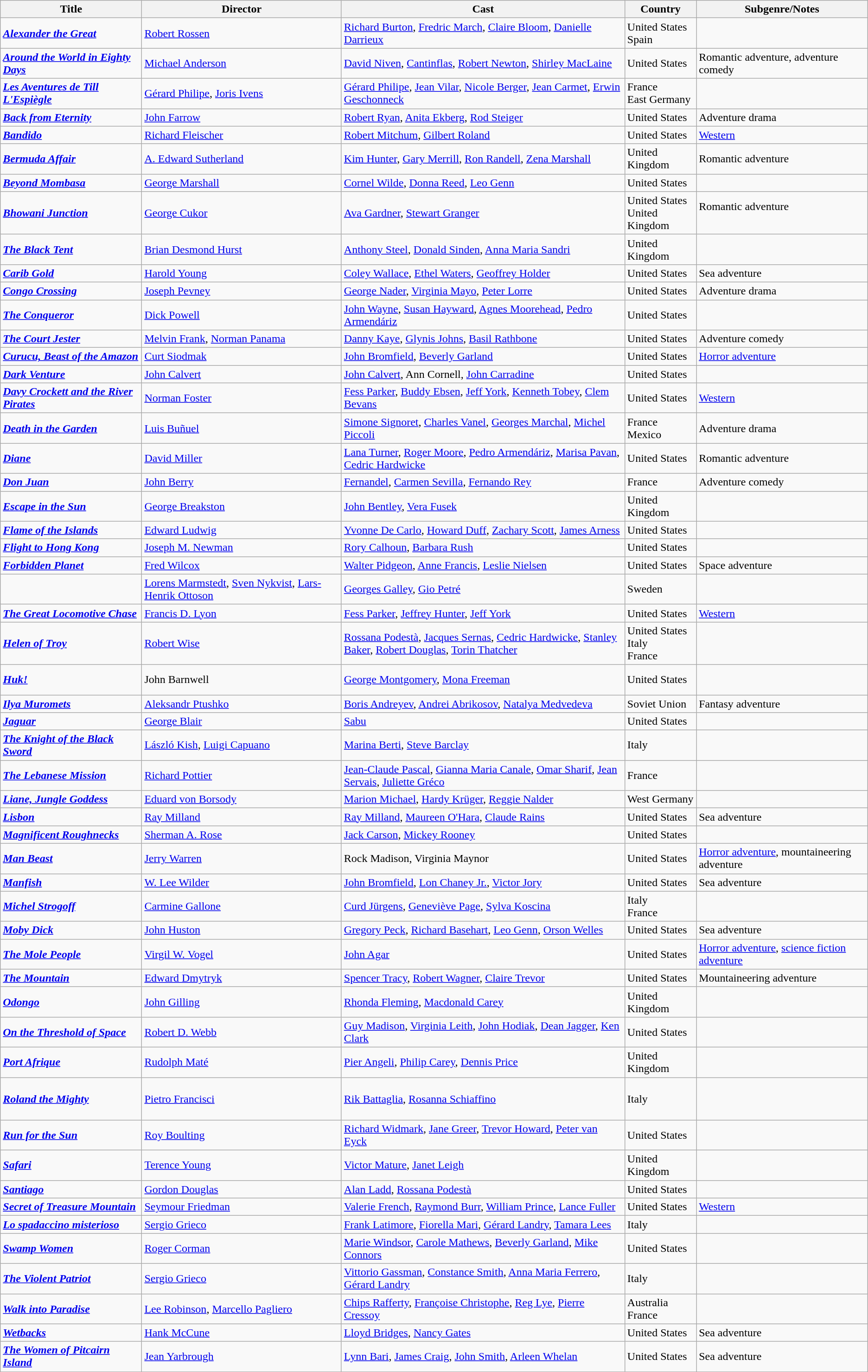<table class="wikitable">
<tr>
<th>Title</th>
<th>Director</th>
<th style="width: 400px;">Cast</th>
<th>Country</th>
<th>Subgenre/Notes</th>
</tr>
<tr>
<td><strong><em><a href='#'>Alexander the Great</a></em></strong></td>
<td><a href='#'>Robert Rossen</a></td>
<td><a href='#'>Richard Burton</a>, <a href='#'>Fredric March</a>, <a href='#'>Claire Bloom</a>, <a href='#'>Danielle Darrieux</a></td>
<td>United States<br>Spain</td>
<td><br></td>
</tr>
<tr>
<td><strong><em><a href='#'>Around the World in Eighty Days</a></em></strong></td>
<td><a href='#'>Michael Anderson</a></td>
<td><a href='#'>David Niven</a>, <a href='#'>Cantinflas</a>, <a href='#'>Robert Newton</a>, <a href='#'>Shirley MacLaine</a></td>
<td>United States<br></td>
<td>Romantic adventure, adventure comedy</td>
</tr>
<tr>
<td><strong><em><a href='#'>Les Aventures de Till L'Espiègle</a></em></strong></td>
<td><a href='#'>Gérard Philipe</a>, <a href='#'>Joris Ivens</a></td>
<td><a href='#'>Gérard Philipe</a>, <a href='#'>Jean Vilar</a>, <a href='#'>Nicole Berger</a>, <a href='#'>Jean Carmet</a>, <a href='#'>Erwin Geschonneck</a></td>
<td>France<br>East Germany</td>
<td></td>
</tr>
<tr>
<td><strong><em><a href='#'>Back from Eternity</a></em></strong></td>
<td><a href='#'>John Farrow</a></td>
<td><a href='#'>Robert Ryan</a>, <a href='#'>Anita Ekberg</a>, <a href='#'>Rod Steiger</a></td>
<td>United States</td>
<td>Adventure drama</td>
</tr>
<tr>
<td><strong><em><a href='#'>Bandido</a></em></strong></td>
<td><a href='#'>Richard Fleischer</a></td>
<td><a href='#'>Robert Mitchum</a>, <a href='#'>Gilbert Roland</a></td>
<td>United States</td>
<td><a href='#'>Western</a></td>
</tr>
<tr>
<td><strong><em><a href='#'>Bermuda Affair</a></em></strong></td>
<td><a href='#'>A. Edward Sutherland</a></td>
<td><a href='#'>Kim Hunter</a>, <a href='#'>Gary Merrill</a>, <a href='#'>Ron Randell</a>, <a href='#'>Zena Marshall</a></td>
<td>United Kingdom</td>
<td>Romantic adventure</td>
</tr>
<tr>
<td><strong><em><a href='#'>Beyond Mombasa</a></em></strong></td>
<td><a href='#'>George Marshall</a></td>
<td><a href='#'>Cornel Wilde</a>, <a href='#'>Donna Reed</a>, <a href='#'>Leo Genn</a></td>
<td>United States</td>
<td></td>
</tr>
<tr>
<td><strong><em><a href='#'>Bhowani Junction</a></em></strong></td>
<td><a href='#'>George Cukor</a></td>
<td><a href='#'>Ava Gardner</a>, <a href='#'>Stewart Granger</a></td>
<td>United States<br>United Kingdom</td>
<td>Romantic adventure<br><br></td>
</tr>
<tr>
<td><strong><em><a href='#'>The Black Tent</a></em></strong></td>
<td><a href='#'>Brian Desmond Hurst</a></td>
<td><a href='#'>Anthony Steel</a>, <a href='#'>Donald Sinden</a>, <a href='#'>Anna Maria Sandri</a></td>
<td>United Kingdom</td>
<td></td>
</tr>
<tr>
<td><strong><em><a href='#'>Carib Gold</a></em></strong></td>
<td><a href='#'>Harold Young</a></td>
<td><a href='#'>Coley Wallace</a>, <a href='#'>Ethel Waters</a>, <a href='#'>Geoffrey Holder</a></td>
<td>United States</td>
<td>Sea adventure</td>
</tr>
<tr>
<td><strong><em><a href='#'>Congo Crossing</a></em></strong></td>
<td><a href='#'>Joseph Pevney</a></td>
<td><a href='#'>George Nader</a>, <a href='#'>Virginia Mayo</a>, <a href='#'>Peter Lorre</a></td>
<td>United States</td>
<td>Adventure drama</td>
</tr>
<tr>
<td><strong><em><a href='#'>The Conqueror</a></em></strong></td>
<td><a href='#'>Dick Powell</a></td>
<td><a href='#'>John Wayne</a>, <a href='#'>Susan Hayward</a>, <a href='#'>Agnes Moorehead</a>, <a href='#'>Pedro Armendáriz</a></td>
<td>United States</td>
<td></td>
</tr>
<tr>
<td><strong><em><a href='#'>The Court Jester</a></em></strong></td>
<td><a href='#'>Melvin Frank</a>, <a href='#'>Norman Panama</a></td>
<td><a href='#'>Danny Kaye</a>, <a href='#'>Glynis Johns</a>, <a href='#'>Basil Rathbone</a></td>
<td>United States</td>
<td>Adventure comedy</td>
</tr>
<tr>
<td><strong><em><a href='#'>Curucu, Beast of the Amazon</a></em></strong></td>
<td><a href='#'>Curt Siodmak</a></td>
<td><a href='#'>John Bromfield</a>, <a href='#'>Beverly Garland</a></td>
<td>United States</td>
<td><a href='#'>Horror adventure</a></td>
</tr>
<tr>
<td><strong><em><a href='#'>Dark Venture</a></em></strong></td>
<td><a href='#'>John Calvert</a></td>
<td><a href='#'>John Calvert</a>, Ann Cornell, <a href='#'>John Carradine</a></td>
<td>United States</td>
<td></td>
</tr>
<tr>
<td><strong><em><a href='#'>Davy Crockett and the River Pirates</a></em></strong></td>
<td><a href='#'>Norman Foster</a></td>
<td><a href='#'>Fess Parker</a>, <a href='#'>Buddy Ebsen</a>, <a href='#'>Jeff York</a>, <a href='#'>Kenneth Tobey</a>, <a href='#'>Clem Bevans</a></td>
<td>United States</td>
<td><a href='#'>Western</a></td>
</tr>
<tr>
<td><strong><em><a href='#'>Death in the Garden</a></em></strong></td>
<td><a href='#'>Luis Buñuel</a></td>
<td><a href='#'>Simone Signoret</a>, <a href='#'>Charles Vanel</a>, <a href='#'>Georges Marchal</a>, <a href='#'>Michel Piccoli</a></td>
<td>France<br>Mexico</td>
<td>Adventure drama</td>
</tr>
<tr>
<td><strong><em><a href='#'>Diane</a></em></strong></td>
<td><a href='#'>David Miller</a></td>
<td><a href='#'>Lana Turner</a>, <a href='#'>Roger Moore</a>, <a href='#'>Pedro Armendáriz</a>, <a href='#'>Marisa Pavan</a>, <a href='#'>Cedric Hardwicke</a></td>
<td>United States</td>
<td>Romantic adventure</td>
</tr>
<tr>
<td><strong><em><a href='#'>Don Juan</a></em></strong></td>
<td><a href='#'>John Berry</a></td>
<td><a href='#'>Fernandel</a>, <a href='#'>Carmen Sevilla</a>, <a href='#'>Fernando Rey</a></td>
<td>France</td>
<td>Adventure comedy</td>
</tr>
<tr>
<td><strong><em><a href='#'>Escape in the Sun</a></em></strong></td>
<td><a href='#'>George Breakston</a></td>
<td><a href='#'>John Bentley</a>, <a href='#'>Vera Fusek</a></td>
<td>United Kingdom</td>
<td></td>
</tr>
<tr>
<td><strong><em><a href='#'>Flame of the Islands</a></em></strong></td>
<td><a href='#'>Edward Ludwig</a></td>
<td><a href='#'>Yvonne De Carlo</a>, <a href='#'>Howard Duff</a>, <a href='#'>Zachary Scott</a>, <a href='#'>James Arness</a></td>
<td>United States</td>
<td></td>
</tr>
<tr>
<td><strong><em><a href='#'>Flight to Hong Kong</a></em></strong></td>
<td><a href='#'>Joseph M. Newman</a></td>
<td><a href='#'>Rory Calhoun</a>, <a href='#'>Barbara Rush</a></td>
<td>United States</td>
<td></td>
</tr>
<tr>
<td><strong><em><a href='#'>Forbidden Planet</a></em></strong></td>
<td><a href='#'>Fred Wilcox</a></td>
<td><a href='#'>Walter Pidgeon</a>, <a href='#'>Anne Francis</a>, <a href='#'>Leslie Nielsen</a></td>
<td>United States</td>
<td>Space adventure</td>
</tr>
<tr>
<td><strong><em></em></strong></td>
<td><a href='#'>Lorens Marmstedt</a>, <a href='#'>Sven Nykvist</a>, <a href='#'>Lars-Henrik Ottoson</a></td>
<td><a href='#'>Georges Galley</a>, <a href='#'>Gio Petré</a></td>
<td>Sweden</td>
<td></td>
</tr>
<tr>
<td><strong><em><a href='#'>The Great Locomotive Chase</a></em></strong></td>
<td><a href='#'>Francis D. Lyon</a></td>
<td><a href='#'>Fess Parker</a>, <a href='#'>Jeffrey Hunter</a>, <a href='#'>Jeff York</a></td>
<td>United States</td>
<td><a href='#'>Western</a></td>
</tr>
<tr>
<td><strong><em><a href='#'>Helen of Troy</a></em></strong></td>
<td><a href='#'>Robert Wise</a></td>
<td><a href='#'>Rossana Podestà</a>, <a href='#'>Jacques Sernas</a>, <a href='#'>Cedric Hardwicke</a>, <a href='#'>Stanley Baker</a>, <a href='#'>Robert Douglas</a>, <a href='#'>Torin Thatcher</a></td>
<td>United States<br>Italy<br>France</td>
<td></td>
</tr>
<tr>
<td><strong><em><a href='#'>Huk!</a></em></strong></td>
<td>John Barnwell</td>
<td><a href='#'>George Montgomery</a>, <a href='#'>Mona Freeman</a></td>
<td>United States</td>
<td><br><br></td>
</tr>
<tr>
<td><strong><em><a href='#'>Ilya Muromets</a></em></strong></td>
<td><a href='#'>Aleksandr Ptushko</a></td>
<td><a href='#'>Boris Andreyev</a>, <a href='#'>Andrei Abrikosov</a>, <a href='#'>Natalya Medvedeva</a></td>
<td>Soviet Union</td>
<td>Fantasy adventure</td>
</tr>
<tr>
<td><strong><em><a href='#'>Jaguar</a></em></strong></td>
<td><a href='#'>George Blair</a></td>
<td><a href='#'>Sabu</a></td>
<td>United States</td>
<td></td>
</tr>
<tr>
<td><strong><em><a href='#'>The Knight of the Black Sword</a></em></strong></td>
<td><a href='#'>László Kish</a>, <a href='#'>Luigi Capuano</a></td>
<td><a href='#'>Marina Berti</a>, <a href='#'>Steve Barclay</a></td>
<td>Italy</td>
<td><br></td>
</tr>
<tr>
<td><strong><em><a href='#'>The Lebanese Mission</a></em></strong></td>
<td><a href='#'>Richard Pottier</a></td>
<td><a href='#'>Jean-Claude Pascal</a>, <a href='#'>Gianna Maria Canale</a>, <a href='#'>Omar Sharif</a>, <a href='#'>Jean Servais</a>, <a href='#'>Juliette Gréco</a></td>
<td>France</td>
<td></td>
</tr>
<tr>
<td><strong><em><a href='#'>Liane, Jungle Goddess</a></em></strong></td>
<td><a href='#'>Eduard von Borsody</a></td>
<td><a href='#'>Marion Michael</a>, <a href='#'>Hardy Krüger</a>, <a href='#'>Reggie Nalder</a></td>
<td>West Germany</td>
<td></td>
</tr>
<tr>
<td><strong><em><a href='#'>Lisbon</a></em></strong></td>
<td><a href='#'>Ray Milland</a></td>
<td><a href='#'>Ray Milland</a>, <a href='#'>Maureen O'Hara</a>, <a href='#'>Claude Rains</a></td>
<td>United States</td>
<td>Sea adventure</td>
</tr>
<tr>
<td><strong><em><a href='#'>Magnificent Roughnecks</a></em></strong></td>
<td><a href='#'>Sherman A. Rose</a></td>
<td><a href='#'>Jack Carson</a>, <a href='#'>Mickey Rooney</a></td>
<td>United States</td>
<td></td>
</tr>
<tr>
<td><strong><em><a href='#'>Man Beast</a></em></strong></td>
<td><a href='#'>Jerry Warren</a></td>
<td>Rock Madison, Virginia Maynor</td>
<td>United States</td>
<td><a href='#'>Horror adventure</a>, mountaineering adventure</td>
</tr>
<tr>
<td><strong><em><a href='#'>Manfish</a></em></strong></td>
<td><a href='#'>W. Lee Wilder</a></td>
<td><a href='#'>John Bromfield</a>, <a href='#'>Lon Chaney Jr.</a>, <a href='#'>Victor Jory</a></td>
<td>United States</td>
<td>Sea adventure</td>
</tr>
<tr>
<td><strong><em><a href='#'>Michel Strogoff</a></em></strong></td>
<td><a href='#'>Carmine Gallone</a></td>
<td><a href='#'>Curd Jürgens</a>, <a href='#'>Geneviève Page</a>, <a href='#'>Sylva Koscina</a></td>
<td>Italy<br>France</td>
<td></td>
</tr>
<tr>
<td><strong><em><a href='#'>Moby Dick</a></em></strong></td>
<td><a href='#'>John Huston</a></td>
<td><a href='#'>Gregory Peck</a>, <a href='#'>Richard Basehart</a>, <a href='#'>Leo Genn</a>, <a href='#'>Orson Welles</a></td>
<td>United States</td>
<td>Sea adventure</td>
</tr>
<tr>
<td><strong><em><a href='#'>The Mole People</a></em></strong></td>
<td><a href='#'>Virgil W. Vogel</a></td>
<td><a href='#'>John Agar</a></td>
<td>United States</td>
<td><a href='#'>Horror adventure</a>, <a href='#'>science fiction adventure</a></td>
</tr>
<tr>
<td><strong><em><a href='#'>The Mountain</a></em></strong></td>
<td><a href='#'>Edward Dmytryk</a></td>
<td><a href='#'>Spencer Tracy</a>, <a href='#'>Robert Wagner</a>, <a href='#'>Claire Trevor</a></td>
<td>United States</td>
<td>Mountaineering adventure</td>
</tr>
<tr>
<td><strong><em><a href='#'>Odongo</a></em></strong></td>
<td><a href='#'>John Gilling</a></td>
<td><a href='#'>Rhonda Fleming</a>, <a href='#'>Macdonald Carey</a></td>
<td>United Kingdom</td>
<td></td>
</tr>
<tr>
<td><strong><em><a href='#'>On the Threshold of Space</a></em></strong></td>
<td><a href='#'>Robert D. Webb</a></td>
<td><a href='#'>Guy Madison</a>, <a href='#'>Virginia Leith</a>, <a href='#'>John Hodiak</a>, <a href='#'>Dean Jagger</a>, <a href='#'>Ken Clark</a></td>
<td>United States</td>
<td></td>
</tr>
<tr>
<td><strong><em><a href='#'>Port Afrique</a></em></strong></td>
<td><a href='#'>Rudolph Maté</a></td>
<td><a href='#'>Pier Angeli</a>, <a href='#'>Philip Carey</a>, <a href='#'>Dennis Price</a></td>
<td>United Kingdom</td>
<td></td>
</tr>
<tr>
<td><strong><em><a href='#'>Roland the Mighty</a></em></strong></td>
<td><a href='#'>Pietro Francisci</a></td>
<td><a href='#'>Rik Battaglia</a>, <a href='#'>Rosanna Schiaffino</a></td>
<td>Italy</td>
<td><br><br><br></td>
</tr>
<tr>
<td><strong><em><a href='#'>Run for the Sun</a></em></strong></td>
<td><a href='#'>Roy Boulting</a></td>
<td><a href='#'>Richard Widmark</a>, <a href='#'>Jane Greer</a>, <a href='#'>Trevor Howard</a>, <a href='#'>Peter van Eyck</a></td>
<td>United States</td>
<td></td>
</tr>
<tr>
<td><strong><em><a href='#'>Safari</a></em></strong></td>
<td><a href='#'>Terence Young</a></td>
<td><a href='#'>Victor Mature</a>, <a href='#'>Janet Leigh</a></td>
<td>United Kingdom</td>
<td></td>
</tr>
<tr>
<td><strong><em><a href='#'>Santiago</a></em></strong></td>
<td><a href='#'>Gordon Douglas</a></td>
<td><a href='#'>Alan Ladd</a>, <a href='#'>Rossana Podestà</a></td>
<td>United States</td>
<td></td>
</tr>
<tr>
<td><strong><em><a href='#'>Secret of Treasure Mountain</a></em></strong></td>
<td><a href='#'>Seymour Friedman</a></td>
<td><a href='#'>Valerie French</a>, <a href='#'>Raymond Burr</a>, <a href='#'>William Prince</a>, <a href='#'>Lance Fuller</a></td>
<td>United States</td>
<td><a href='#'>Western</a></td>
</tr>
<tr>
<td><strong><em><a href='#'>Lo spadaccino misterioso</a></em></strong></td>
<td><a href='#'>Sergio Grieco</a></td>
<td><a href='#'>Frank Latimore</a>, <a href='#'>Fiorella Mari</a>, <a href='#'>Gérard Landry</a>, <a href='#'>Tamara Lees</a></td>
<td>Italy</td>
<td><br></td>
</tr>
<tr>
<td><strong><em><a href='#'>Swamp Women</a></em></strong></td>
<td><a href='#'>Roger Corman</a></td>
<td><a href='#'>Marie Windsor</a>, <a href='#'>Carole Mathews</a>, <a href='#'>Beverly Garland</a>, <a href='#'>Mike Connors</a></td>
<td>United States</td>
<td></td>
</tr>
<tr>
<td><strong><em><a href='#'>The Violent Patriot</a></em></strong></td>
<td><a href='#'>Sergio Grieco</a></td>
<td><a href='#'>Vittorio Gassman</a>, <a href='#'>Constance Smith</a>, <a href='#'>Anna Maria Ferrero</a>, <a href='#'>Gérard Landry</a></td>
<td>Italy</td>
<td></td>
</tr>
<tr>
<td><strong><em><a href='#'>Walk into Paradise</a></em></strong></td>
<td><a href='#'>Lee Robinson</a>, <a href='#'>Marcello Pagliero</a></td>
<td><a href='#'>Chips Rafferty</a>, <a href='#'>Françoise Christophe</a>, <a href='#'>Reg Lye</a>, <a href='#'>Pierre Cressoy</a></td>
<td>Australia<br>France</td>
<td></td>
</tr>
<tr>
<td><strong><em><a href='#'>Wetbacks</a></em></strong></td>
<td><a href='#'>Hank McCune</a></td>
<td><a href='#'>Lloyd Bridges</a>, <a href='#'>Nancy Gates</a></td>
<td>United States</td>
<td>Sea adventure</td>
</tr>
<tr>
<td><strong><em><a href='#'>The Women of Pitcairn Island</a></em></strong></td>
<td><a href='#'>Jean Yarbrough</a></td>
<td><a href='#'>Lynn Bari</a>, <a href='#'>James Craig</a>, <a href='#'>John Smith</a>, <a href='#'>Arleen Whelan</a></td>
<td>United States</td>
<td>Sea adventure</td>
</tr>
</table>
